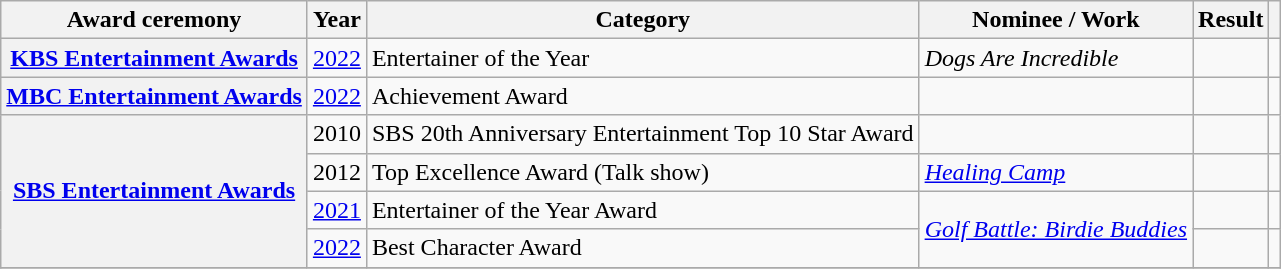<table class="wikitable plainrowheaders sortable">
<tr>
<th scope="col">Award ceremony</th>
<th scope="col">Year</th>
<th scope="col">Category</th>
<th scope="col">Nominee / Work</th>
<th scope="col">Result</th>
<th scope="col" class="unsortable"></th>
</tr>
<tr>
<th scope="row"  rowspan="1"><a href='#'>KBS Entertainment Awards</a></th>
<td><a href='#'>2022</a></td>
<td>Entertainer of the Year</td>
<td><em>Dogs Are Incredible</em></td>
<td></td>
<td style="text-align:center"></td>
</tr>
<tr>
<th scope="row"  rowspan="1"><a href='#'>MBC Entertainment Awards</a></th>
<td><a href='#'>2022</a></td>
<td>Achievement Award</td>
<td></td>
<td></td>
<td style="text-align:center"></td>
</tr>
<tr>
<th scope="row" rowspan="4"><a href='#'>SBS Entertainment Awards</a></th>
<td>2010</td>
<td>SBS 20th Anniversary Entertainment Top 10 Star Award</td>
<td></td>
<td></td>
<td style="text-align:center"></td>
</tr>
<tr>
<td>2012</td>
<td>Top Excellence Award (Talk show)</td>
<td><em><a href='#'>Healing Camp</a></em></td>
<td></td>
<td style="text-align:center"></td>
</tr>
<tr>
<td><a href='#'>2021</a></td>
<td>Entertainer of the Year Award</td>
<td rowspan=2><em><a href='#'>Golf Battle: Birdie Buddies</a></em></td>
<td></td>
<td style="text-align:center"></td>
</tr>
<tr>
<td><a href='#'>2022</a></td>
<td>Best Character Award</td>
<td></td>
<td style="text-align:center"></td>
</tr>
<tr>
</tr>
</table>
